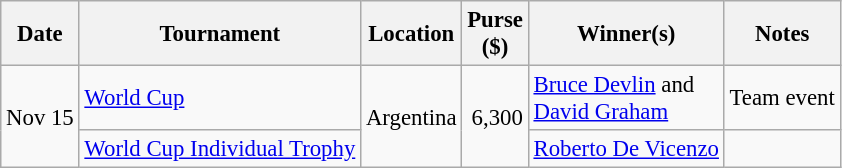<table class="wikitable" style="font-size:95%">
<tr>
<th>Date</th>
<th>Tournament</th>
<th>Location</th>
<th>Purse<br>($)</th>
<th>Winner(s)</th>
<th>Notes</th>
</tr>
<tr>
<td rowspan=2>Nov 15</td>
<td><a href='#'>World Cup</a></td>
<td rowspan=2>Argentina</td>
<td rowspan=2 align=right>6,300</td>
<td> <a href='#'>Bruce Devlin</a> and<br> <a href='#'>David Graham</a></td>
<td>Team event</td>
</tr>
<tr>
<td><a href='#'>World Cup Individual Trophy</a></td>
<td> <a href='#'>Roberto De Vicenzo</a></td>
<td></td>
</tr>
</table>
